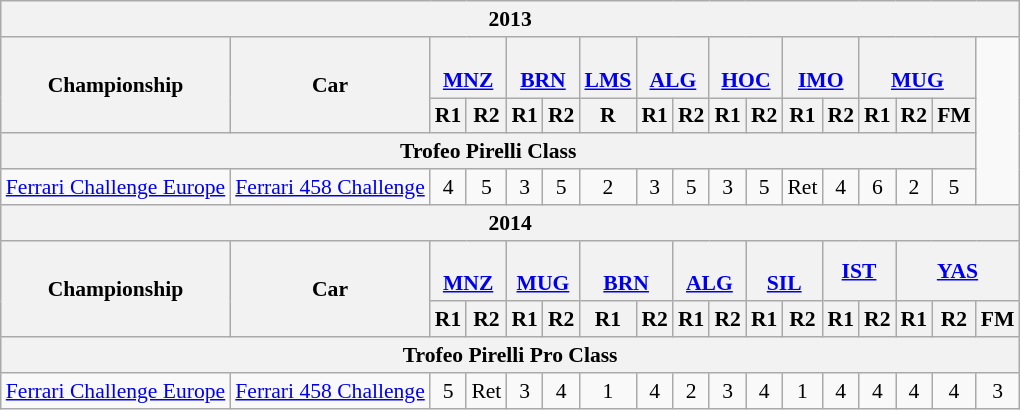<table class="wikitable" style="font-size:90%; text-align:center">
<tr>
<th colspan="17">2013</th>
</tr>
<tr>
<th rowspan="2">Championship</th>
<th rowspan="2">Car</th>
<th colspan="2"><br><a href='#'>MNZ</a></th>
<th colspan="2"><br><a href='#'>BRN</a></th>
<th><br><a href='#'>LMS</a></th>
<th colspan="2"><br><a href='#'>ALG</a></th>
<th colspan="2"><br><a href='#'>HOC</a></th>
<th colspan="2"><br><a href='#'>IMO</a></th>
<th colspan="3"><br><a href='#'>MUG</a></th>
<td rowspan="4"></td>
</tr>
<tr>
<th>R1</th>
<th>R2</th>
<th>R1</th>
<th>R2</th>
<th>R</th>
<th>R1</th>
<th>R2</th>
<th>R1</th>
<th>R2</th>
<th>R1</th>
<th>R2</th>
<th>R1</th>
<th>R2</th>
<th>FM</th>
</tr>
<tr>
<th colspan="16"><strong>Trofeo Pirelli Class</strong></th>
</tr>
<tr>
<td><a href='#'>Ferrari Challenge Europe</a></td>
<td><a href='#'>Ferrari 458 Challenge</a></td>
<td>4</td>
<td>5</td>
<td>3</td>
<td>5</td>
<td>2</td>
<td>3</td>
<td>5</td>
<td>3</td>
<td>5</td>
<td>Ret</td>
<td>4</td>
<td>6</td>
<td>2</td>
<td>5</td>
</tr>
<tr>
<th colspan="17">2014</th>
</tr>
<tr>
<th rowspan="2">Championship</th>
<th rowspan="2">Car</th>
<th colspan="2"><br><a href='#'>MNZ</a></th>
<th colspan="2"><br><a href='#'>MUG</a></th>
<th colspan="2"><br><a href='#'>BRN</a></th>
<th colspan="2"><br><a href='#'>ALG</a></th>
<th colspan="2"><br><a href='#'>SIL</a></th>
<th colspan="2"><a href='#'>IST</a></th>
<th colspan="3"><a href='#'>YAS</a></th>
</tr>
<tr>
<th>R1</th>
<th>R2</th>
<th>R1</th>
<th>R2</th>
<th>R1</th>
<th>R2</th>
<th>R1</th>
<th>R2</th>
<th>R1</th>
<th>R2</th>
<th>R1</th>
<th>R2</th>
<th>R1</th>
<th>R2</th>
<th>FM</th>
</tr>
<tr>
<th colspan="17"><strong>Trofeo Pirelli Pro Class</strong></th>
</tr>
<tr>
<td><a href='#'>Ferrari Challenge Europe</a></td>
<td><a href='#'>Ferrari 458 Challenge</a></td>
<td>5</td>
<td>Ret</td>
<td>3</td>
<td>4</td>
<td>1</td>
<td>4</td>
<td>2</td>
<td>3</td>
<td>4</td>
<td>1</td>
<td>4</td>
<td>4</td>
<td>4</td>
<td>4</td>
<td>3</td>
</tr>
</table>
